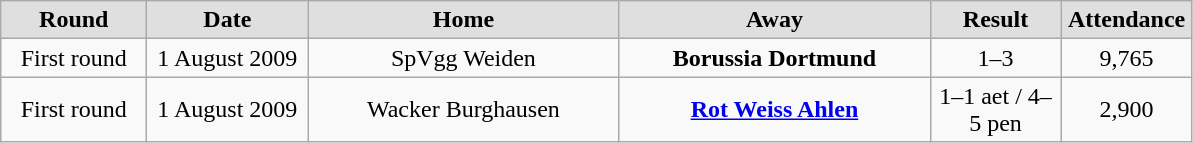<table class="wikitable">
<tr style="text-align:center; background:#dfdfdf;">
<td style="width:90px;"><strong>Round</strong></td>
<td style="width:100px;"><strong>Date</strong></td>
<td style="width:200px;"><strong>Home</strong></td>
<td style="width:200px;"><strong>Away</strong></td>
<td style="width:80px;"><strong>Result</strong></td>
<td style="width:80px;"><strong>Attendance</strong></td>
</tr>
<tr style="text-align:center;">
<td>First round</td>
<td>1 August 2009</td>
<td>SpVgg Weiden</td>
<td><strong>Borussia Dortmund</strong></td>
<td>1–3</td>
<td>9,765</td>
</tr>
<tr style="text-align:center;">
<td>First round</td>
<td>1 August 2009</td>
<td>Wacker Burghausen</td>
<td><strong><a href='#'>Rot Weiss Ahlen</a></strong></td>
<td>1–1 aet / 4–5 pen</td>
<td>2,900</td>
</tr>
</table>
